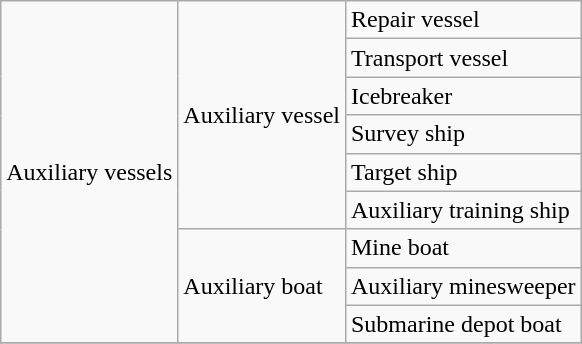<table class="wikitable">
<tr>
<td rowspan="9">Auxiliary vessels</td>
<td rowspan="6">Auxiliary vessel</td>
<td>Repair vessel</td>
</tr>
<tr>
<td>Transport vessel</td>
</tr>
<tr>
<td>Icebreaker</td>
</tr>
<tr>
<td>Survey ship</td>
</tr>
<tr>
<td>Target ship</td>
</tr>
<tr>
<td>Auxiliary training ship</td>
</tr>
<tr>
<td rowspan="3">Auxiliary boat</td>
<td>Mine boat</td>
</tr>
<tr>
<td>Auxiliary minesweeper</td>
</tr>
<tr>
<td>Submarine depot boat</td>
</tr>
<tr>
</tr>
</table>
